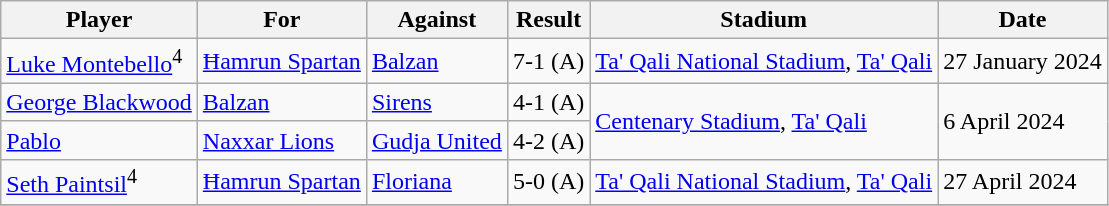<table class="wikitable">
<tr>
<th>Player</th>
<th>For</th>
<th>Against</th>
<th>Result</th>
<th>Stadium</th>
<th>Date</th>
</tr>
<tr>
<td> <a href='#'>Luke Montebello</a><sup>4</sup></td>
<td><a href='#'>Ħamrun Spartan</a></td>
<td><a href='#'>Balzan</a></td>
<td>7-1 (A)</td>
<td><a href='#'>Ta' Qali National Stadium</a>, <a href='#'>Ta' Qali</a></td>
<td>27 January 2024</td>
</tr>
<tr>
<td> <a href='#'>George Blackwood</a></td>
<td><a href='#'>Balzan</a></td>
<td><a href='#'>Sirens</a></td>
<td>4-1 (A)</td>
<td rowspan="2"><a href='#'>Centenary Stadium</a>, <a href='#'>Ta' Qali</a></td>
<td rowspan="2">6 April 2024</td>
</tr>
<tr>
<td> <a href='#'>Pablo</a></td>
<td><a href='#'>Naxxar Lions</a></td>
<td><a href='#'>Gudja United</a></td>
<td>4-2 (A)</td>
</tr>
<tr>
<td> <a href='#'>Seth Paintsil</a><sup>4</sup></td>
<td><a href='#'>Ħamrun Spartan</a></td>
<td><a href='#'>Floriana</a></td>
<td>5-0 (A)</td>
<td><a href='#'>Ta' Qali National Stadium</a>, <a href='#'>Ta' Qali</a></td>
<td>27 April 2024</td>
</tr>
<tr>
</tr>
</table>
